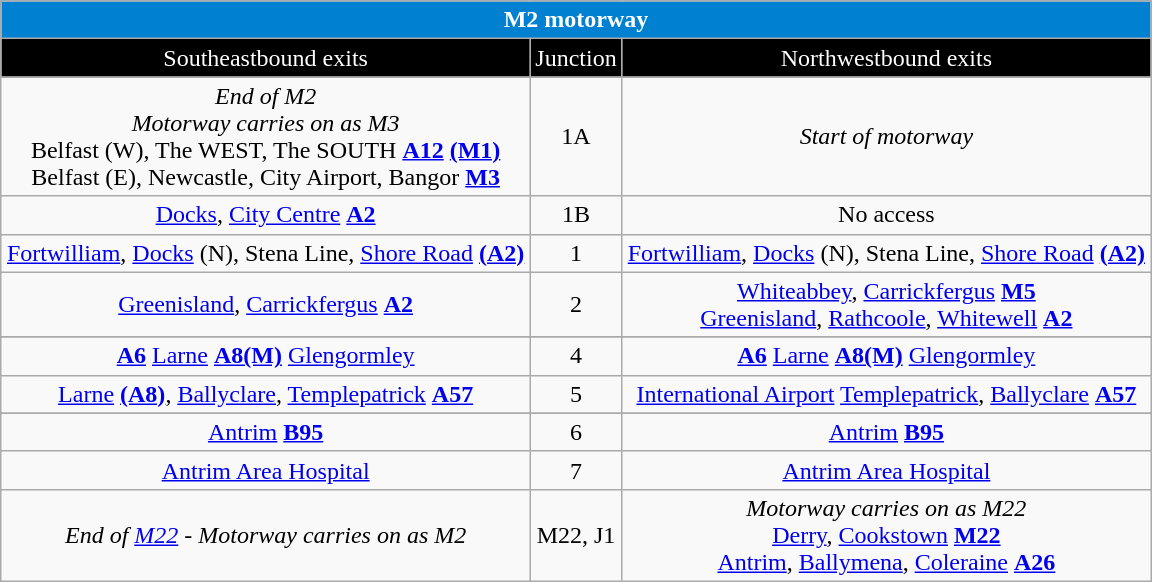<table border=1 cellpadding=2 style="margin:auto; text-align:center;  border-collapse: collapse; " class="wikitable">
<tr align="center" bgcolor="0080d0" style="color: white;">
<td colspan="3"><strong>M2 motorway</strong></td>
</tr>
<tr align="center" bgcolor="000000" style="color: white">
<td>Southeastbound exits</td>
<td>Junction</td>
<td>Northwestbound exits</td>
</tr>
<tr align="center">
<td><em>End of M2</em><br><em>Motorway carries on as M3</em><br>Belfast (W), The WEST, The SOUTH <a href='#'><span><strong>A12</strong></span></a> <a href='#'><span><strong>(M1)</strong></span></a><br>Belfast (E), Newcastle, City Airport, Bangor <a href='#'><span><strong>M3</strong></span></a></td>
<td align ="center">1A</td>
<td><em>Start of motorway</em></td>
</tr>
<tr align="center">
<td><a href='#'>Docks</a>, <a href='#'>City Centre</a> <a href='#'><span><strong>A2</strong></span></a></td>
<td align ="center">1B</td>
<td> No access</td>
</tr>
<tr align="center">
<td><a href='#'>Fortwilliam</a>, <a href='#'>Docks</a> (N), Stena Line, <a href='#'>Shore Road</a> <a href='#'><span><strong>(A2)</strong></span></a></td>
<td align="center">1</td>
<td><a href='#'>Fortwilliam</a>, <a href='#'>Docks</a> (N), Stena Line, <a href='#'>Shore Road</a> <a href='#'><span><strong>(A2)</strong></span></a></td>
</tr>
<tr align="center">
<td><a href='#'>Greenisland</a>, <a href='#'>Carrickfergus</a> <a href='#'><span><strong>A2</strong></span></a></td>
<td align="center">2</td>
<td><a href='#'>Whiteabbey</a>, <a href='#'>Carrickfergus</a> <a href='#'><span><strong>M5</strong></span></a><br><a href='#'>Greenisland</a>, <a href='#'>Rathcoole</a>, <a href='#'>Whitewell</a> <a href='#'><span><strong>A2</strong></span></a></td>
</tr>
<tr align="center" |3>
</tr>
<tr align="center">
<td><a href='#'><span><strong>A6</strong></span></a> <a href='#'>Larne</a> <a href='#'><span><strong>A8(M)</strong></span></a> <a href='#'>Glengormley</a></td>
<td align="center">4</td>
<td><a href='#'><span><strong>A6</strong></span></a> <a href='#'>Larne</a> <a href='#'><span><strong>A8(M)</strong></span></a> <a href='#'>Glengormley</a></td>
</tr>
<tr align="center">
<td><a href='#'>Larne</a> <a href='#'><span><strong>(A8)</strong></span></a>, <a href='#'>Ballyclare</a>, <a href='#'>Templepatrick</a> <a href='#'><span><strong>A57</strong></span></a></td>
<td align="center">5</td>
<td><a href='#'>International Airport</a>  <a href='#'>Templepatrick</a>, <a href='#'>Ballyclare</a> <a href='#'><span><strong>A57</strong></span></a></td>
</tr>
<tr align="center">
</tr>
<tr align="center">
<td><a href='#'>Antrim</a> <a href='#'><span><strong>B95</strong></span></a></td>
<td align="center">6</td>
<td><a href='#'>Antrim</a> <a href='#'><span><strong>B95</strong></span></a></td>
</tr>
<tr align="center">
<td><a href='#'>Antrim Area Hospital</a></td>
<td align="center">7</td>
<td><a href='#'>Antrim Area Hospital</a></td>
</tr>
<tr align="center">
<td><em>End of <a href='#'>M22</a> - Motorway carries on as M2</em></td>
<td align="center">M22, J1</td>
<td><em>Motorway carries on as M22</em> <br> <a href='#'>Derry</a>, <a href='#'>Cookstown</a> <a href='#'><span><strong>M22</strong></span></a><br> <a href='#'>Antrim</a>, <a href='#'>Ballymena</a>, <a href='#'>Coleraine</a> <a href='#'><span><strong>A26</strong></span></a></td>
</tr>
</table>
